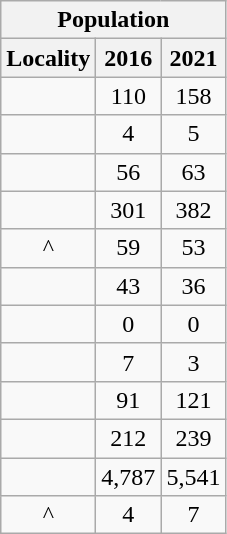<table class="wikitable" style="text-align:center;">
<tr>
<th colspan="3" style="text-align:center;  font-weight:bold">Population</th>
</tr>
<tr>
<th style="text-align:center; background:  font-weight:bold">Locality</th>
<th style="text-align:center; background:  font-weight:bold"><strong>2016</strong></th>
<th style="text-align:center; background:  font-weight:bold"><strong>2021</strong></th>
</tr>
<tr>
<td></td>
<td>110</td>
<td>158</td>
</tr>
<tr>
<td></td>
<td>4</td>
<td>5</td>
</tr>
<tr>
<td></td>
<td>56</td>
<td>63</td>
</tr>
<tr>
<td></td>
<td>301</td>
<td>382</td>
</tr>
<tr>
<td>^</td>
<td>59</td>
<td>53</td>
</tr>
<tr>
<td></td>
<td>43</td>
<td>36</td>
</tr>
<tr>
<td></td>
<td>0</td>
<td>0</td>
</tr>
<tr>
<td></td>
<td>7</td>
<td>3</td>
</tr>
<tr>
<td></td>
<td>91</td>
<td>121</td>
</tr>
<tr>
<td></td>
<td>212</td>
<td>239</td>
</tr>
<tr>
<td></td>
<td>4,787</td>
<td>5,541</td>
</tr>
<tr>
<td>^</td>
<td>4</td>
<td>7</td>
</tr>
</table>
